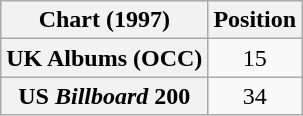<table class="wikitable sortable plainrowheaders" style="text-align:center">
<tr>
<th scope="col">Chart (1997)</th>
<th scope="col">Position</th>
</tr>
<tr>
<th scope="row">UK Albums (OCC)</th>
<td>15</td>
</tr>
<tr>
<th scope="row">US <em>Billboard</em> 200</th>
<td>34</td>
</tr>
</table>
